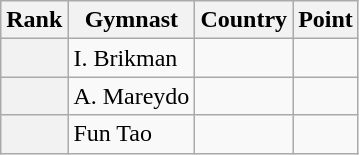<table class="wikitable sortable">
<tr>
<th>Rank</th>
<th>Gymnast</th>
<th>Country</th>
<th>Point</th>
</tr>
<tr>
<th></th>
<td>I. Brikman</td>
<td></td>
<td></td>
</tr>
<tr>
<th></th>
<td>A. Mareydo</td>
<td></td>
<td></td>
</tr>
<tr>
<th></th>
<td>Fun Tao</td>
<td></td>
<td></td>
</tr>
</table>
